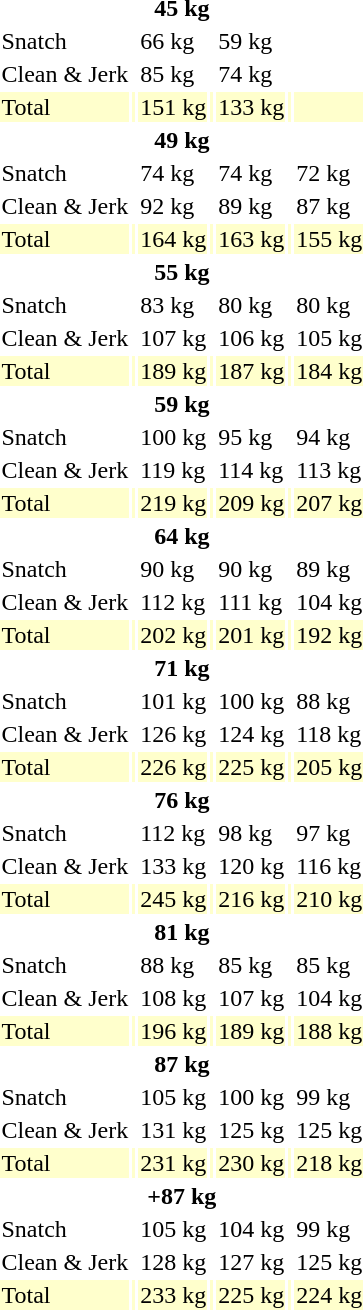<table>
<tr>
<th colspan=7>45 kg</th>
</tr>
<tr>
<td>Snatch</td>
<td></td>
<td>66 kg</td>
<td></td>
<td>59 kg</td>
<td></td>
<td></td>
</tr>
<tr>
<td>Clean & Jerk</td>
<td></td>
<td>85 kg</td>
<td></td>
<td>74 kg</td>
<td></td>
<td></td>
</tr>
<tr bgcolor=ffffcc>
<td>Total</td>
<td></td>
<td>151 kg</td>
<td></td>
<td>133 kg</td>
<td></td>
<td></td>
</tr>
<tr>
<th colspan=7>49 kg</th>
</tr>
<tr>
<td>Snatch</td>
<td></td>
<td>74 kg</td>
<td></td>
<td>74 kg</td>
<td></td>
<td>72 kg</td>
</tr>
<tr>
<td>Clean & Jerk</td>
<td></td>
<td>92 kg</td>
<td></td>
<td>89 kg</td>
<td></td>
<td>87 kg</td>
</tr>
<tr bgcolor=ffffcc>
<td>Total</td>
<td></td>
<td>164 kg</td>
<td></td>
<td>163 kg</td>
<td></td>
<td>155 kg</td>
</tr>
<tr>
<th colspan=7>55 kg</th>
</tr>
<tr>
<td>Snatch</td>
<td></td>
<td>83 kg</td>
<td></td>
<td>80 kg</td>
<td></td>
<td>80 kg</td>
</tr>
<tr>
<td>Clean & Jerk</td>
<td></td>
<td>107 kg</td>
<td></td>
<td>106 kg</td>
<td></td>
<td>105 kg</td>
</tr>
<tr bgcolor=ffffcc>
<td>Total</td>
<td></td>
<td>189 kg</td>
<td></td>
<td>187 kg</td>
<td></td>
<td>184 kg</td>
</tr>
<tr>
<th colspan=7>59 kg</th>
</tr>
<tr>
<td>Snatch</td>
<td></td>
<td>100 kg</td>
<td></td>
<td>95 kg</td>
<td></td>
<td>94 kg</td>
</tr>
<tr>
<td>Clean & Jerk</td>
<td></td>
<td>119 kg</td>
<td></td>
<td>114 kg</td>
<td></td>
<td>113 kg</td>
</tr>
<tr bgcolor=ffffcc>
<td>Total</td>
<td></td>
<td>219 kg</td>
<td></td>
<td>209 kg</td>
<td></td>
<td>207 kg</td>
</tr>
<tr>
<th colspan=7>64 kg</th>
</tr>
<tr>
<td>Snatch</td>
<td></td>
<td>90 kg</td>
<td></td>
<td>90 kg</td>
<td></td>
<td>89 kg</td>
</tr>
<tr>
<td>Clean & Jerk</td>
<td></td>
<td>112 kg</td>
<td></td>
<td>111 kg</td>
<td></td>
<td>104 kg</td>
</tr>
<tr bgcolor=ffffcc>
<td>Total</td>
<td></td>
<td>202 kg</td>
<td></td>
<td>201 kg</td>
<td></td>
<td>192 kg</td>
</tr>
<tr>
<th colspan=7>71 kg</th>
</tr>
<tr>
<td>Snatch</td>
<td></td>
<td>101 kg</td>
<td></td>
<td>100 kg</td>
<td></td>
<td>88 kg</td>
</tr>
<tr>
<td>Clean & Jerk</td>
<td></td>
<td>126 kg</td>
<td></td>
<td>124 kg</td>
<td></td>
<td>118 kg</td>
</tr>
<tr bgcolor=ffffcc>
<td>Total</td>
<td></td>
<td>226 kg</td>
<td></td>
<td>225 kg</td>
<td></td>
<td>205 kg</td>
</tr>
<tr>
<th colspan=7>76 kg</th>
</tr>
<tr>
<td>Snatch</td>
<td></td>
<td>112 kg</td>
<td></td>
<td>98 kg</td>
<td></td>
<td>97 kg</td>
</tr>
<tr>
<td>Clean & Jerk</td>
<td></td>
<td>133 kg</td>
<td></td>
<td>120 kg</td>
<td></td>
<td>116 kg</td>
</tr>
<tr bgcolor=ffffcc>
<td>Total</td>
<td></td>
<td>245 kg</td>
<td></td>
<td>216 kg</td>
<td></td>
<td>210 kg</td>
</tr>
<tr>
<th colspan=7>81 kg</th>
</tr>
<tr>
<td>Snatch</td>
<td></td>
<td>88 kg</td>
<td></td>
<td>85 kg</td>
<td></td>
<td>85 kg</td>
</tr>
<tr>
<td>Clean & Jerk</td>
<td></td>
<td>108 kg</td>
<td></td>
<td>107 kg</td>
<td></td>
<td>104 kg</td>
</tr>
<tr bgcolor=ffffcc>
<td>Total</td>
<td></td>
<td>196 kg</td>
<td></td>
<td>189 kg</td>
<td></td>
<td>188 kg</td>
</tr>
<tr>
<th colspan=7>87 kg</th>
</tr>
<tr>
<td>Snatch</td>
<td></td>
<td>105 kg</td>
<td></td>
<td>100 kg</td>
<td></td>
<td>99 kg</td>
</tr>
<tr>
<td>Clean & Jerk</td>
<td></td>
<td>131 kg</td>
<td></td>
<td>125 kg</td>
<td></td>
<td>125 kg</td>
</tr>
<tr bgcolor=ffffcc>
<td>Total</td>
<td></td>
<td>231 kg</td>
<td></td>
<td>230 kg</td>
<td></td>
<td>218 kg</td>
</tr>
<tr>
<th colspan=7>+87 kg</th>
</tr>
<tr>
<td>Snatch</td>
<td></td>
<td>105 kg</td>
<td></td>
<td>104 kg</td>
<td></td>
<td>99 kg</td>
</tr>
<tr>
<td>Clean & Jerk</td>
<td></td>
<td>128 kg</td>
<td></td>
<td>127 kg</td>
<td></td>
<td>125 kg</td>
</tr>
<tr bgcolor=ffffcc>
<td>Total</td>
<td></td>
<td>233 kg</td>
<td></td>
<td>225 kg</td>
<td></td>
<td>224 kg</td>
</tr>
</table>
